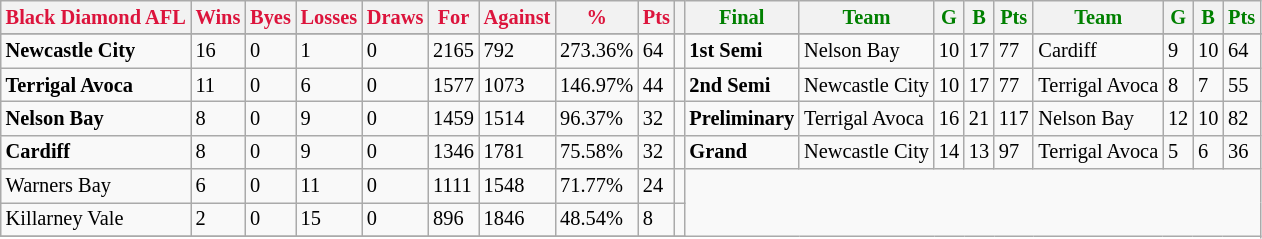<table style="font-size: 85%; text-align: left;" class="wikitable">
<tr>
<th style="color:crimson">Black Diamond AFL</th>
<th style="color:crimson">Wins</th>
<th style="color:crimson">Byes</th>
<th style="color:crimson">Losses</th>
<th style="color:crimson">Draws</th>
<th style="color:crimson">For</th>
<th style="color:crimson">Against</th>
<th style="color:crimson">%</th>
<th style="color:crimson">Pts</th>
<th></th>
<th style="color:green">Final</th>
<th style="color:green">Team</th>
<th style="color:green">G</th>
<th style="color:green">B</th>
<th style="color:green">Pts</th>
<th style="color:green">Team</th>
<th style="color:green">G</th>
<th style="color:green">B</th>
<th style="color:green">Pts</th>
</tr>
<tr>
</tr>
<tr>
</tr>
<tr>
<td><strong>	Newcastle City	</strong></td>
<td>16</td>
<td>0</td>
<td>1</td>
<td>0</td>
<td>2165</td>
<td>792</td>
<td>273.36%</td>
<td>64</td>
<td></td>
<td><strong>1st Semi</strong></td>
<td>Nelson Bay</td>
<td>10</td>
<td>17</td>
<td>77</td>
<td>Cardiff</td>
<td>9</td>
<td>10</td>
<td>64</td>
</tr>
<tr>
<td><strong>	Terrigal Avoca	</strong></td>
<td>11</td>
<td>0</td>
<td>6</td>
<td>0</td>
<td>1577</td>
<td>1073</td>
<td>146.97%</td>
<td>44</td>
<td></td>
<td><strong>2nd Semi</strong></td>
<td>Newcastle City</td>
<td>10</td>
<td>17</td>
<td>77</td>
<td>Terrigal Avoca</td>
<td>8</td>
<td>7</td>
<td>55</td>
</tr>
<tr>
<td><strong>	Nelson Bay	</strong></td>
<td>8</td>
<td>0</td>
<td>9</td>
<td>0</td>
<td>1459</td>
<td>1514</td>
<td>96.37%</td>
<td>32</td>
<td></td>
<td><strong>Preliminary</strong></td>
<td>Terrigal Avoca</td>
<td>16</td>
<td>21</td>
<td>117</td>
<td>Nelson Bay</td>
<td>12</td>
<td>10</td>
<td>82</td>
</tr>
<tr>
<td><strong>	Cardiff	</strong></td>
<td>8</td>
<td>0</td>
<td>9</td>
<td>0</td>
<td>1346</td>
<td>1781</td>
<td>75.58%</td>
<td>32</td>
<td></td>
<td><strong>Grand</strong></td>
<td>Newcastle City</td>
<td>14</td>
<td>13</td>
<td>97</td>
<td>Terrigal Avoca</td>
<td>5</td>
<td>6</td>
<td>36</td>
</tr>
<tr>
<td>Warners Bay</td>
<td>6</td>
<td>0</td>
<td>11</td>
<td>0</td>
<td>1111</td>
<td>1548</td>
<td>71.77%</td>
<td>24</td>
<td></td>
</tr>
<tr>
<td>Killarney Vale</td>
<td>2</td>
<td>0</td>
<td>15</td>
<td>0</td>
<td>896</td>
<td>1846</td>
<td>48.54%</td>
<td>8</td>
<td></td>
</tr>
<tr>
</tr>
</table>
